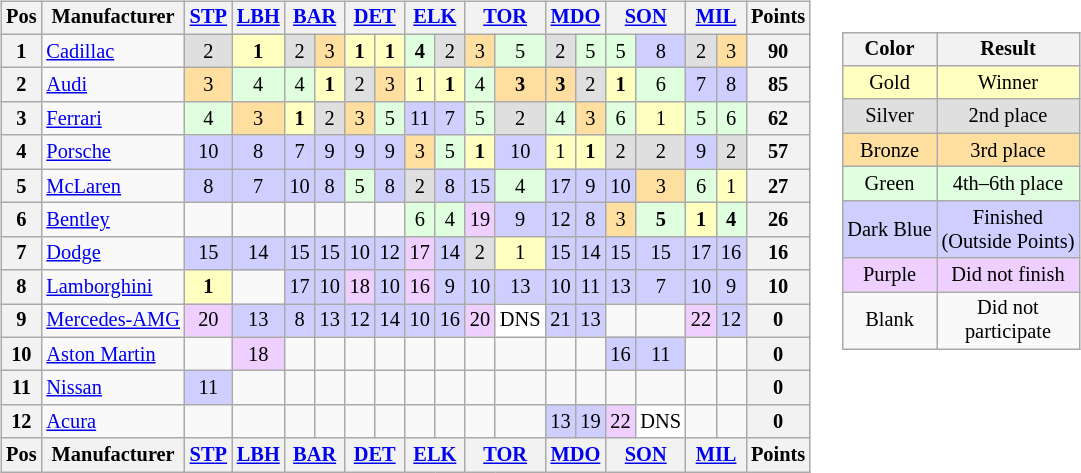<table>
<tr>
<td><br><table class="wikitable" style="font-size:85%; text-align:center">
<tr valign="top">
<th valign="middle">Pos</th>
<th valign="middle">Manufacturer</th>
<th><a href='#'>STP</a></th>
<th><a href='#'>LBH</a></th>
<th colspan=2><a href='#'>BAR</a></th>
<th colspan=2><a href='#'>DET</a></th>
<th colspan=2><a href='#'>ELK</a></th>
<th colspan=2><a href='#'>TOR</a></th>
<th colspan=2><a href='#'>MDO</a></th>
<th colspan=2><a href='#'>SON</a></th>
<th colspan=2><a href='#'>MIL</a></th>
<th valign="middle">Points</th>
</tr>
<tr>
<th>1</th>
<td align="left"> <a href='#'>Cadillac</a></td>
<td style="background:#DFDFDF;">2</td>
<td style="background:#FFFFBF;"><strong>1</strong></td>
<td style="background:#DFDFDF;">2</td>
<td style="background:#FFDF9F;">3</td>
<td style="background:#FFFFBF;"><strong>1</strong></td>
<td style="background:#FFFFBF;"><strong>1</strong></td>
<td style="background:#DFFFDF;"><strong>4</strong></td>
<td style="background:#DFDFDF;">2</td>
<td style="background:#FFDF9F;">3</td>
<td style="background:#DFFFDF;">5</td>
<td style="background:#DFDFDF;">2</td>
<td style="background:#DFFFDF;">5</td>
<td style="background:#DFFFDF;">5</td>
<td style="background:#CFCFFF;">8</td>
<td style="background:#DFDFDF;">2</td>
<td style="background:#FFDF9F;">3</td>
<th>90</th>
</tr>
<tr>
<th>2</th>
<td align="left"> <a href='#'>Audi</a></td>
<td style="background:#FFDF9F;">3</td>
<td style="background:#DFFFDF;">4</td>
<td style="background:#DFFFDF;">4</td>
<td style="background:#FFFFBF;"><strong>1</strong></td>
<td style="background:#DFDFDF;">2</td>
<td style="background:#FFDF9F;">3</td>
<td style="background:#FFFFBF;">1</td>
<td style="background:#FFFFBF;"><strong>1</strong></td>
<td style="background:#DFFFDF;">4</td>
<td style="background:#FFDF9F;"><strong>3</strong></td>
<td style="background:#FFDF9F;"><strong>3</strong></td>
<td style="background:#DFDFDF;">2</td>
<td style="background:#FFFFBF;"><strong>1</strong></td>
<td style="background:#DFFFDF;">6</td>
<td style="background:#CFCFFF;">7</td>
<td style="background:#CFCFFF;">8</td>
<th>85</th>
</tr>
<tr>
<th>3</th>
<td align="left"> <a href='#'>Ferrari</a></td>
<td style="background:#DFFFDF;">4</td>
<td style="background:#FFDF9F;">3</td>
<td style="background:#FFFFBF;"><strong>1</strong></td>
<td style="background:#DFDFDF;">2</td>
<td style="background:#FFDF9F;">3</td>
<td style="background:#DFFFDF;">5</td>
<td style="background:#CFCFFF;">11</td>
<td style="background:#CFCFFF;">7</td>
<td style="background:#DFFFDF;">5</td>
<td style="background:#DFDFDF;">2</td>
<td style="background:#DFFFDF;">4</td>
<td style="background:#FFDF9F;">3</td>
<td style="background:#DFFFDF;">6</td>
<td style="background:#FFFFBF;">1</td>
<td style="background:#DFFFDF;">5</td>
<td style="background:#DFFFDF;">6</td>
<th>62</th>
</tr>
<tr>
<th>4</th>
<td align="left"> <a href='#'>Porsche</a></td>
<td style="background:#CFCFFF;">10</td>
<td style="background:#CFCFFF;">8</td>
<td style="background:#CFCFFF;">7</td>
<td style="background:#CFCFFF;">9</td>
<td style="background:#CFCFFF;">9</td>
<td style="background:#CFCFFF;">9</td>
<td style="background:#FFDF9F;">3</td>
<td style="background:#DFFFDF;">5</td>
<td style="background:#FFFFBF;"><strong>1</strong></td>
<td style="background:#CFCFFF;">10</td>
<td style="background:#FFFFBF;">1</td>
<td style="background:#FFFFBF;"><strong>1</strong></td>
<td style="background:#DFDFDF;">2</td>
<td style="background:#DFDFDF;">2</td>
<td style="background:#CFCFFF;">9</td>
<td style="background:#DFDFDF;">2</td>
<th>57</th>
</tr>
<tr>
<th>5</th>
<td align="left"> <a href='#'>McLaren</a></td>
<td style="background:#CFCFFF;">8</td>
<td style="background:#CFCFFF;">7</td>
<td style="background:#CFCFFF;">10</td>
<td style="background:#CFCFFF;">8</td>
<td style="background:#DFFFDF;">5</td>
<td style="background:#CFCFFF;">8</td>
<td style="background:#DFDFDF;">2</td>
<td style="background:#CFCFFF;">8</td>
<td style="background:#CFCFFF;">15</td>
<td style="background:#DFFFDF;">4</td>
<td style="background:#CFCFFF;">17</td>
<td style="background:#CFCFFF;">9</td>
<td style="background:#CFCFFF;">10</td>
<td style="background:#FFDF9F;">3</td>
<td style="background:#DFFFDF;">6</td>
<td style="background:#FFFFBF;">1</td>
<th>27</th>
</tr>
<tr>
<th>6</th>
<td align="left"> <a href='#'>Bentley</a></td>
<td></td>
<td></td>
<td></td>
<td></td>
<td></td>
<td></td>
<td style="background:#DFFFDF;">6</td>
<td style="background:#DFFFDF;">4</td>
<td style="background:#EFCFFF;">19</td>
<td style="background:#CFCFFF;">9</td>
<td style="background:#CFCFFF;">12</td>
<td style="background:#CFCFFF;">8</td>
<td style="background:#FFDF9F;">3</td>
<td style="background:#DFFFDF;"><strong>5</strong></td>
<td style="background:#FFFFBF;"><strong>1</strong></td>
<td style="background:#DFFFDF;"><strong>4</strong></td>
<th>26</th>
</tr>
<tr>
<th>7</th>
<td align="left"> <a href='#'>Dodge</a></td>
<td style="background:#CFCFFF;">15</td>
<td style="background:#CFCFFF;">14</td>
<td style="background:#CFCFFF;">15</td>
<td style="background:#CFCFFF;">15</td>
<td style="background:#CFCFFF;">10</td>
<td style="background:#CFCFFF;">12</td>
<td style="background:#EFCFFF;">17</td>
<td style="background:#CFCFFF;">14</td>
<td style="background:#DFDFDF;">2</td>
<td style="background:#FFFFBF;">1</td>
<td style="background:#CFCFFF;">15</td>
<td style="background:#CFCFFF;">14</td>
<td style="background:#CFCFFF;">15</td>
<td style="background:#CFCFFF;">15</td>
<td style="background:#CFCFFF;">17</td>
<td style="background:#CFCFFF;">16</td>
<th>16</th>
</tr>
<tr>
<th>8</th>
<td align="left"> <a href='#'>Lamborghini</a></td>
<td style="background:#FFFFBF;"><strong>1</strong></td>
<td></td>
<td style="background:#CFCFFF;">17</td>
<td style="background:#CFCFFF;">10</td>
<td style="background:#EFCFFF;">18</td>
<td style="background:#CFCFFF;">10</td>
<td style="background:#EFCFFF;">16</td>
<td style="background:#CFCFFF;">9</td>
<td style="background:#CFCFFF;">10</td>
<td style="background:#CFCFFF;">13</td>
<td style="background:#CFCFFF;">10</td>
<td style="background:#CFCFFF;">11</td>
<td style="background:#CFCFFF;">13</td>
<td style="background:#CFCFFF;">7</td>
<td style="background:#CFCFFF;">10</td>
<td style="background:#CFCFFF;">9</td>
<th>10</th>
</tr>
<tr>
<th>9</th>
<td align="left"> <a href='#'>Mercedes-AMG</a></td>
<td style="background:#EFCFFF;">20</td>
<td style="background:#CFCFFF;">13</td>
<td style="background:#CFCFFF;">8</td>
<td style="background:#CFCFFF;">13</td>
<td style="background:#CFCFFF;">12</td>
<td style="background:#CFCFFF;">14</td>
<td style="background:#CFCFFF;">10</td>
<td style="background:#CFCFFF;">16</td>
<td style="background:#EFCFFF;">20</td>
<td style="background:#FFFFFF;">DNS</td>
<td style="background:#CFCFFF;">21</td>
<td style="background:#CFCFFF;">13</td>
<td></td>
<td></td>
<td style="background:#EFCFFF;">22</td>
<td style="background:#CFCFFF;">12</td>
<th>0</th>
</tr>
<tr>
<th>10</th>
<td align="left"> <a href='#'>Aston Martin</a></td>
<td></td>
<td style="background:#EFCFFF;">18</td>
<td></td>
<td></td>
<td></td>
<td></td>
<td></td>
<td></td>
<td></td>
<td></td>
<td></td>
<td></td>
<td style="background:#CFCFFF;">16</td>
<td style="background:#CFCFFF;">11</td>
<td></td>
<td></td>
<th>0</th>
</tr>
<tr>
<th>11</th>
<td align="left"> <a href='#'>Nissan</a></td>
<td style="background:#CFCFFF;">11</td>
<td></td>
<td></td>
<td></td>
<td></td>
<td></td>
<td></td>
<td></td>
<td></td>
<td></td>
<td></td>
<td></td>
<td></td>
<td></td>
<td></td>
<td></td>
<th>0</th>
</tr>
<tr>
<th>12</th>
<td align="left"> <a href='#'>Acura</a></td>
<td></td>
<td></td>
<td></td>
<td></td>
<td></td>
<td></td>
<td></td>
<td></td>
<td></td>
<td></td>
<td style="background:#CFCFFF;">13</td>
<td style="background:#CFCFFF;">19</td>
<td style="background:#EFCFFF;">22</td>
<td style="background:#FFFFFF;">DNS</td>
<td></td>
<td></td>
<th>0</th>
</tr>
<tr valign="top">
<th valign="middle">Pos</th>
<th valign="middle">Manufacturer</th>
<th><a href='#'>STP</a></th>
<th><a href='#'>LBH</a></th>
<th colspan=2><a href='#'>BAR</a></th>
<th colspan=2><a href='#'>DET</a></th>
<th colspan=2><a href='#'>ELK</a></th>
<th colspan=2><a href='#'>TOR</a></th>
<th colspan=2><a href='#'>MDO</a></th>
<th colspan=2><a href='#'>SON</a></th>
<th colspan=2><a href='#'>MIL</a></th>
<th valign="middle">Points</th>
</tr>
</table>
</td>
<td valign="top"><br><table>
<tr>
<td><br><table style="margin-right:0; font-size:85%; text-align:center;" class="wikitable">
<tr>
<th>Color</th>
<th>Result</th>
</tr>
<tr style="background:#FFFFBF;">
<td>Gold</td>
<td>Winner</td>
</tr>
<tr style="background:#DFDFDF;">
<td>Silver</td>
<td>2nd place</td>
</tr>
<tr style="background:#FFDF9F;">
<td>Bronze</td>
<td>3rd place</td>
</tr>
<tr style="background:#DFFFDF;">
<td>Green</td>
<td>4th–6th place</td>
</tr>
<tr style="background:#CFCFFF;">
<td>Dark Blue</td>
<td>Finished<br>(Outside Points)</td>
</tr>
<tr style="background:#EFCFFF;">
<td>Purple</td>
<td>Did not finish</td>
</tr>
<tr>
<td>Blank</td>
<td>Did not<br>participate</td>
</tr>
</table>
</td>
</tr>
</table>
</td>
</tr>
</table>
